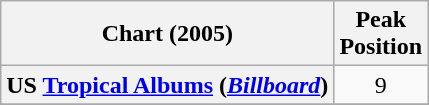<table class="wikitable plainrowheaders" style="text-align:center;">
<tr>
<th scope="col">Chart (2005)</th>
<th scope="col">Peak <br> Position</th>
</tr>
<tr>
<th scope="row">US <a href='#'>Tropical Albums</a> (<em><a href='#'>Billboard</a></em>)</th>
<td style="text-align:center;">9</td>
</tr>
<tr>
</tr>
</table>
